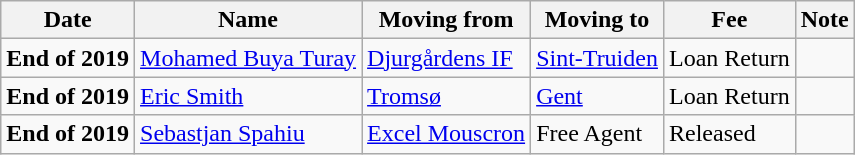<table class="wikitable sortable">
<tr>
<th>Date</th>
<th>Name</th>
<th>Moving from</th>
<th>Moving to</th>
<th>Fee</th>
<th>Note</th>
</tr>
<tr>
<td><strong>End of 2019</strong></td>
<td> <a href='#'>Mohamed Buya Turay</a></td>
<td> <a href='#'>Djurgårdens IF</a></td>
<td><a href='#'>Sint-Truiden</a></td>
<td>Loan Return</td>
<td></td>
</tr>
<tr>
<td><strong>End of 2019</strong></td>
<td> <a href='#'>Eric Smith</a></td>
<td> <a href='#'>Tromsø</a></td>
<td><a href='#'>Gent</a></td>
<td>Loan Return</td>
<td></td>
</tr>
<tr>
<td><strong>End of 2019</strong></td>
<td> <a href='#'>Sebastjan Spahiu</a></td>
<td><a href='#'>Excel Mouscron</a></td>
<td>Free Agent</td>
<td>Released</td>
<td></td>
</tr>
</table>
